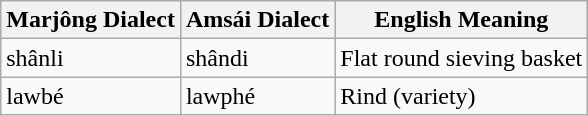<table class="wikitable">
<tr>
<th>Marjông Dialect</th>
<th>Amsái Dialect</th>
<th>English Meaning</th>
</tr>
<tr>
<td>shânli</td>
<td>shândi</td>
<td>Flat round sieving basket</td>
</tr>
<tr>
<td>lawbé</td>
<td>lawphé</td>
<td>Rind (variety)</td>
</tr>
</table>
